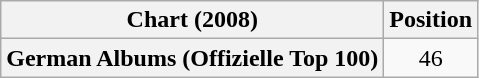<table class="wikitable plainrowheaders" style="text-align:center">
<tr>
<th scope="col">Chart (2008)</th>
<th scope="col">Position</th>
</tr>
<tr>
<th scope="row">German Albums (Offizielle Top 100)</th>
<td>46</td>
</tr>
</table>
